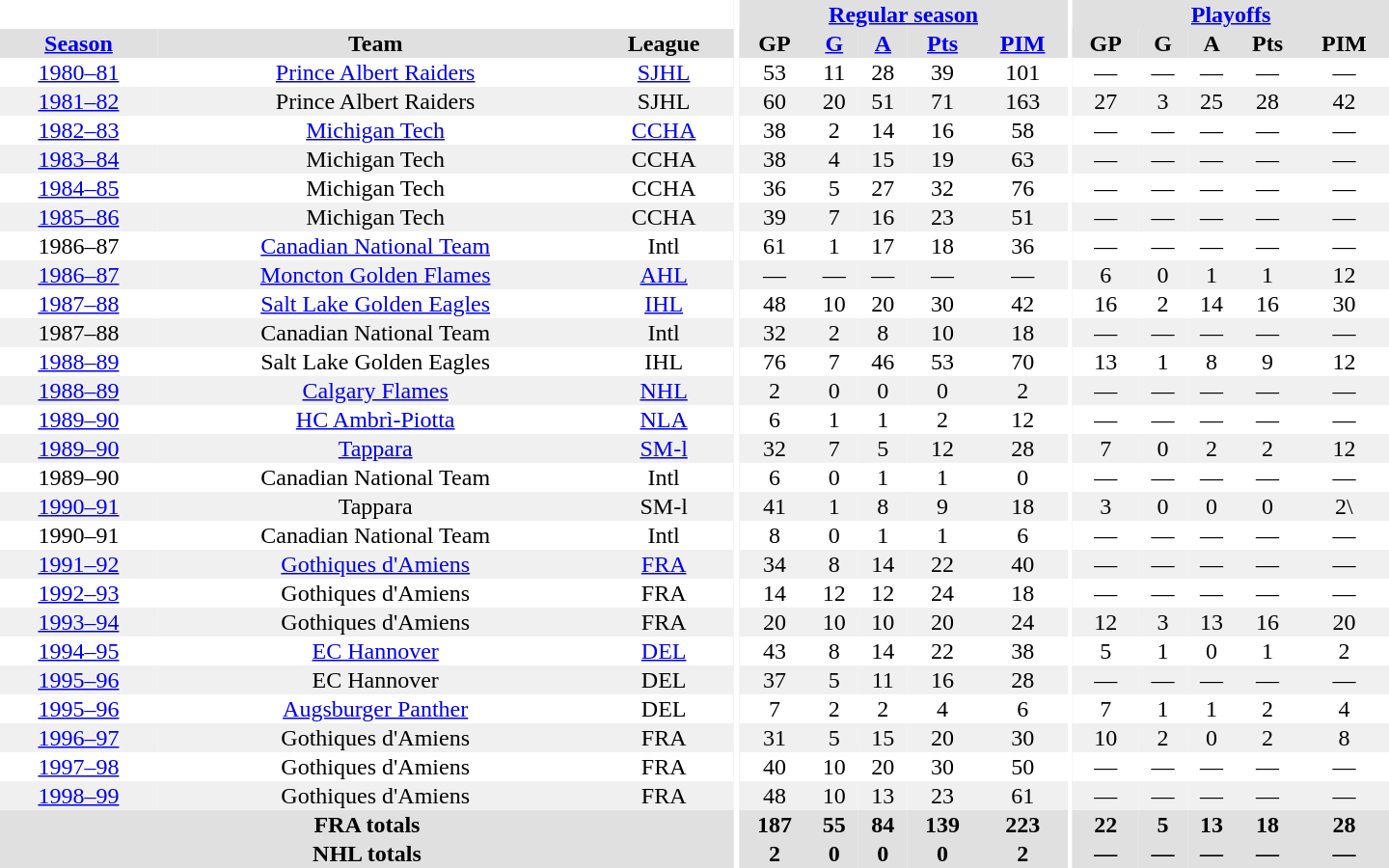<table border="0" cellpadding="1" cellspacing="0" style="text-align:center; width:60em">
<tr bgcolor="#e0e0e0">
<th colspan="3" bgcolor="#ffffff"></th>
<th rowspan="100" bgcolor="#ffffff"></th>
<th colspan="5"><a href='#'>Regular season</a></th>
<th rowspan="100" bgcolor="#ffffff"></th>
<th colspan="5"><a href='#'>Playoffs</a></th>
</tr>
<tr bgcolor="#e0e0e0">
<th><a href='#'>Season</a></th>
<th>Team</th>
<th>League</th>
<th>GP</th>
<th><a href='#'>G</a></th>
<th><a href='#'>A</a></th>
<th><a href='#'>Pts</a></th>
<th><a href='#'>PIM</a></th>
<th>GP</th>
<th>G</th>
<th>A</th>
<th>Pts</th>
<th>PIM</th>
</tr>
<tr>
<td><a href='#'>1980–81</a></td>
<td><a href='#'>Prince Albert Raiders</a></td>
<td><a href='#'>SJHL</a></td>
<td>53</td>
<td>11</td>
<td>28</td>
<td>39</td>
<td>101</td>
<td>—</td>
<td>—</td>
<td>—</td>
<td>—</td>
<td>—</td>
</tr>
<tr bgcolor="#f0f0f0">
<td><a href='#'>1981–82</a></td>
<td>Prince Albert Raiders</td>
<td>SJHL</td>
<td>60</td>
<td>20</td>
<td>51</td>
<td>71</td>
<td>163</td>
<td>27</td>
<td>3</td>
<td>25</td>
<td>28</td>
<td>42</td>
</tr>
<tr>
<td><a href='#'>1982–83</a></td>
<td><a href='#'>Michigan Tech</a></td>
<td><a href='#'>CCHA</a></td>
<td>38</td>
<td>2</td>
<td>14</td>
<td>16</td>
<td>58</td>
<td>—</td>
<td>—</td>
<td>—</td>
<td>—</td>
<td>—</td>
</tr>
<tr bgcolor="#f0f0f0">
<td><a href='#'>1983–84</a></td>
<td>Michigan Tech</td>
<td>CCHA</td>
<td>38</td>
<td>4</td>
<td>15</td>
<td>19</td>
<td>63</td>
<td>—</td>
<td>—</td>
<td>—</td>
<td>—</td>
<td>—</td>
</tr>
<tr>
<td><a href='#'>1984–85</a></td>
<td>Michigan Tech</td>
<td>CCHA</td>
<td>36</td>
<td>5</td>
<td>27</td>
<td>32</td>
<td>76</td>
<td>—</td>
<td>—</td>
<td>—</td>
<td>—</td>
<td>—</td>
</tr>
<tr bgcolor="#f0f0f0">
<td><a href='#'>1985–86</a></td>
<td>Michigan Tech</td>
<td>CCHA</td>
<td>39</td>
<td>7</td>
<td>16</td>
<td>23</td>
<td>51</td>
<td>—</td>
<td>—</td>
<td>—</td>
<td>—</td>
<td>—</td>
</tr>
<tr>
<td>1986–87</td>
<td><a href='#'>Canadian National Team</a></td>
<td>Intl</td>
<td>61</td>
<td>1</td>
<td>17</td>
<td>18</td>
<td>36</td>
<td>—</td>
<td>—</td>
<td>—</td>
<td>—</td>
<td>—</td>
</tr>
<tr bgcolor="#f0f0f0">
<td><a href='#'>1986–87</a></td>
<td><a href='#'>Moncton Golden Flames</a></td>
<td><a href='#'>AHL</a></td>
<td>—</td>
<td>—</td>
<td>—</td>
<td>—</td>
<td>—</td>
<td>6</td>
<td>0</td>
<td>1</td>
<td>1</td>
<td>12</td>
</tr>
<tr>
<td><a href='#'>1987–88</a></td>
<td><a href='#'>Salt Lake Golden Eagles</a></td>
<td><a href='#'>IHL</a></td>
<td>48</td>
<td>10</td>
<td>20</td>
<td>30</td>
<td>42</td>
<td>16</td>
<td>2</td>
<td>14</td>
<td>16</td>
<td>30</td>
</tr>
<tr bgcolor="#f0f0f0">
<td>1987–88</td>
<td>Canadian National Team</td>
<td>Intl</td>
<td>32</td>
<td>2</td>
<td>8</td>
<td>10</td>
<td>18</td>
<td>—</td>
<td>—</td>
<td>—</td>
<td>—</td>
<td>—</td>
</tr>
<tr>
<td><a href='#'>1988–89</a></td>
<td>Salt Lake Golden Eagles</td>
<td>IHL</td>
<td>76</td>
<td>7</td>
<td>46</td>
<td>53</td>
<td>70</td>
<td>13</td>
<td>1</td>
<td>8</td>
<td>9</td>
<td>12</td>
</tr>
<tr bgcolor="#f0f0f0">
<td><a href='#'>1988–89</a></td>
<td><a href='#'>Calgary Flames</a></td>
<td><a href='#'>NHL</a></td>
<td>2</td>
<td>0</td>
<td>0</td>
<td>0</td>
<td>2</td>
<td>—</td>
<td>—</td>
<td>—</td>
<td>—</td>
<td>—</td>
</tr>
<tr>
<td><a href='#'>1989–90</a></td>
<td><a href='#'>HC Ambrì-Piotta</a></td>
<td><a href='#'>NLA</a></td>
<td>6</td>
<td>1</td>
<td>1</td>
<td>2</td>
<td>12</td>
<td>—</td>
<td>—</td>
<td>—</td>
<td>—</td>
<td>—</td>
</tr>
<tr bgcolor="#f0f0f0">
<td><a href='#'>1989–90</a></td>
<td><a href='#'>Tappara</a></td>
<td><a href='#'>SM-l</a></td>
<td>32</td>
<td>7</td>
<td>5</td>
<td>12</td>
<td>28</td>
<td>7</td>
<td>0</td>
<td>2</td>
<td>2</td>
<td>12</td>
</tr>
<tr>
<td>1989–90</td>
<td>Canadian National Team</td>
<td>Intl</td>
<td>6</td>
<td>0</td>
<td>1</td>
<td>1</td>
<td>0</td>
<td>—</td>
<td>—</td>
<td>—</td>
<td>—</td>
<td>—</td>
</tr>
<tr bgcolor="#f0f0f0">
<td><a href='#'>1990–91</a></td>
<td>Tappara</td>
<td>SM-l</td>
<td>41</td>
<td>1</td>
<td>8</td>
<td>9</td>
<td>18</td>
<td>3</td>
<td>0</td>
<td>0</td>
<td>0</td>
<td>2\</td>
</tr>
<tr>
<td>1990–91</td>
<td>Canadian National Team</td>
<td>Intl</td>
<td>8</td>
<td>0</td>
<td>1</td>
<td>1</td>
<td>6</td>
<td>—</td>
<td>—</td>
<td>—</td>
<td>—</td>
<td>—</td>
</tr>
<tr bgcolor="#f0f0f0">
<td><a href='#'>1991–92</a></td>
<td><a href='#'>Gothiques d'Amiens</a></td>
<td><a href='#'>FRA</a></td>
<td>34</td>
<td>8</td>
<td>14</td>
<td>22</td>
<td>40</td>
<td>—</td>
<td>—</td>
<td>—</td>
<td>—</td>
<td>—</td>
</tr>
<tr>
<td><a href='#'>1992–93</a></td>
<td>Gothiques d'Amiens</td>
<td>FRA</td>
<td>14</td>
<td>12</td>
<td>12</td>
<td>24</td>
<td>18</td>
<td>—</td>
<td>—</td>
<td>—</td>
<td>—</td>
<td>—</td>
</tr>
<tr bgcolor="#f0f0f0">
<td><a href='#'>1993–94</a></td>
<td>Gothiques d'Amiens</td>
<td>FRA</td>
<td>20</td>
<td>10</td>
<td>10</td>
<td>20</td>
<td>24</td>
<td>12</td>
<td>3</td>
<td>13</td>
<td>16</td>
<td>20</td>
</tr>
<tr>
<td><a href='#'>1994–95</a></td>
<td><a href='#'>EC Hannover</a></td>
<td><a href='#'>DEL</a></td>
<td>43</td>
<td>8</td>
<td>14</td>
<td>22</td>
<td>38</td>
<td>5</td>
<td>1</td>
<td>0</td>
<td>1</td>
<td>2</td>
</tr>
<tr bgcolor="#f0f0f0">
<td><a href='#'>1995–96</a></td>
<td>EC Hannover</td>
<td>DEL</td>
<td>37</td>
<td>5</td>
<td>11</td>
<td>16</td>
<td>28</td>
<td>—</td>
<td>—</td>
<td>—</td>
<td>—</td>
<td>—</td>
</tr>
<tr>
<td><a href='#'>1995–96</a></td>
<td><a href='#'>Augsburger Panther</a></td>
<td>DEL</td>
<td>7</td>
<td>2</td>
<td>2</td>
<td>4</td>
<td>6</td>
<td>7</td>
<td>1</td>
<td>1</td>
<td>2</td>
<td>4</td>
</tr>
<tr bgcolor="#f0f0f0">
<td><a href='#'>1996–97</a></td>
<td>Gothiques d'Amiens</td>
<td>FRA</td>
<td>31</td>
<td>5</td>
<td>15</td>
<td>20</td>
<td>30</td>
<td>10</td>
<td>2</td>
<td>0</td>
<td>2</td>
<td>8</td>
</tr>
<tr>
<td><a href='#'>1997–98</a></td>
<td>Gothiques d'Amiens</td>
<td>FRA</td>
<td>40</td>
<td>10</td>
<td>20</td>
<td>30</td>
<td>50</td>
<td>—</td>
<td>—</td>
<td>—</td>
<td>—</td>
<td>—</td>
</tr>
<tr bgcolor="#f0f0f0">
<td><a href='#'>1998–99</a></td>
<td>Gothiques d'Amiens</td>
<td>FRA</td>
<td>48</td>
<td>10</td>
<td>13</td>
<td>23</td>
<td>61</td>
<td>—</td>
<td>—</td>
<td>—</td>
<td>—</td>
<td>—</td>
</tr>
<tr bgcolor="#e0e0e0">
<th colspan="3">FRA totals</th>
<th>187</th>
<th>55</th>
<th>84</th>
<th>139</th>
<th>223</th>
<th>22</th>
<th>5</th>
<th>13</th>
<th>18</th>
<th>28</th>
</tr>
<tr bgcolor="#e0e0e0">
<th colspan="3">NHL totals</th>
<th>2</th>
<th>0</th>
<th>0</th>
<th>0</th>
<th>2</th>
<th>—</th>
<th>—</th>
<th>—</th>
<th>—</th>
<th>—</th>
</tr>
</table>
